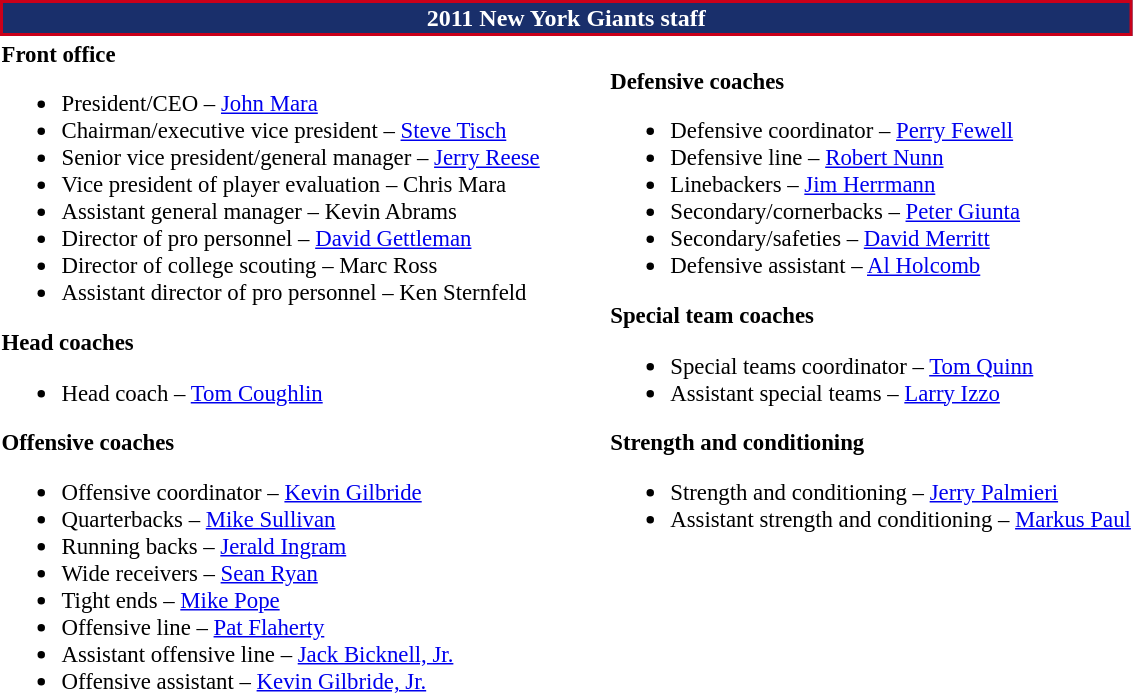<table class="toccolours" style="text-align: left;">
<tr>
<th colspan="7" style="background:#192f6b; color:white; text-align: center; border:2px solid #CA0019;">2011 New York Giants staff</th>
</tr>
<tr>
<td style="font-size:95%; vertical-align:top;"><strong>Front office</strong><br><ul><li>President/CEO – <a href='#'>John Mara</a></li><li>Chairman/executive vice president – <a href='#'>Steve Tisch</a></li><li>Senior vice president/general manager – <a href='#'>Jerry Reese</a></li><li>Vice president of player evaluation – Chris Mara</li><li>Assistant general manager – Kevin Abrams</li><li>Director of pro personnel – <a href='#'>David Gettleman</a></li><li>Director of college scouting – Marc Ross</li><li>Assistant director of pro personnel – Ken Sternfeld</li></ul><strong>Head coaches</strong><ul><li>Head coach – <a href='#'>Tom Coughlin</a></li></ul><strong>Offensive coaches</strong><ul><li>Offensive coordinator – <a href='#'>Kevin Gilbride</a></li><li>Quarterbacks – <a href='#'>Mike Sullivan</a></li><li>Running backs – <a href='#'>Jerald Ingram</a></li><li>Wide receivers – <a href='#'>Sean Ryan</a></li><li>Tight ends – <a href='#'>Mike Pope</a></li><li>Offensive line – <a href='#'>Pat Flaherty</a></li><li>Assistant offensive line – <a href='#'>Jack Bicknell, Jr.</a></li><li>Offensive assistant – <a href='#'>Kevin Gilbride, Jr.</a></li></ul></td>
<td width="35"> </td>
<td valign="top"></td>
<td style="font-size:95%; vertical-align:top;"><br><strong>Defensive coaches</strong><ul><li>Defensive coordinator – <a href='#'>Perry Fewell</a></li><li>Defensive line – <a href='#'>Robert Nunn</a></li><li>Linebackers – <a href='#'>Jim Herrmann</a></li><li>Secondary/cornerbacks – <a href='#'>Peter Giunta</a></li><li>Secondary/safeties – <a href='#'>David Merritt</a></li><li>Defensive assistant – <a href='#'>Al Holcomb</a></li></ul><strong>Special team coaches</strong><ul><li>Special teams coordinator – <a href='#'>Tom Quinn</a></li><li>Assistant special teams – <a href='#'>Larry Izzo</a></li></ul><strong>Strength and conditioning</strong><ul><li>Strength and conditioning – <a href='#'>Jerry Palmieri</a></li><li>Assistant strength and conditioning – <a href='#'>Markus Paul</a></li></ul></td>
</tr>
</table>
